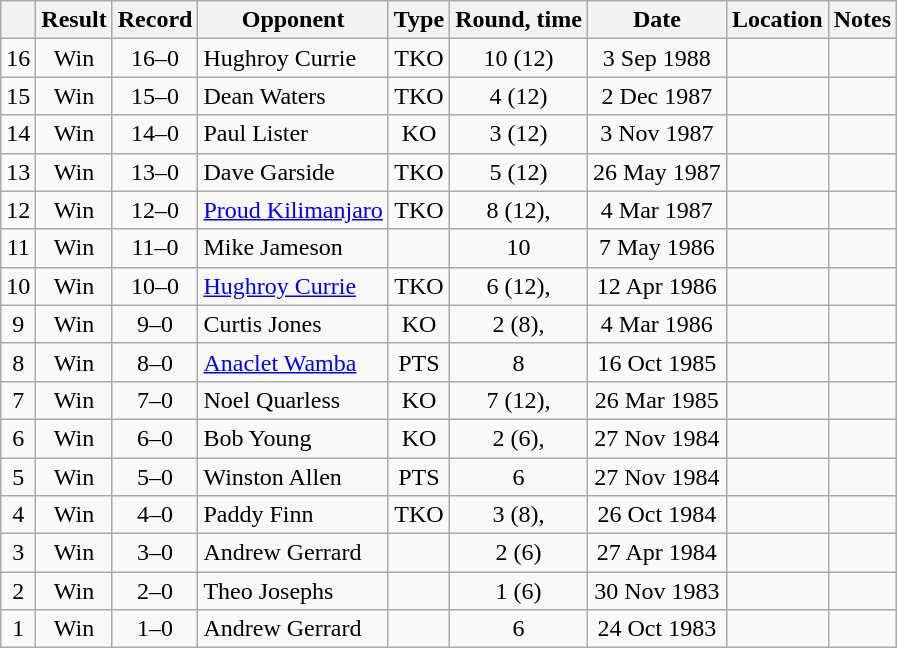<table class="wikitable" style="text-align:center">
<tr>
<th></th>
<th>Result</th>
<th>Record</th>
<th>Opponent</th>
<th>Type</th>
<th>Round, time</th>
<th>Date</th>
<th>Location</th>
<th>Notes</th>
</tr>
<tr>
<td>16</td>
<td>Win</td>
<td>16–0</td>
<td style="text-align:left;">Hughroy Currie</td>
<td>TKO</td>
<td>10 (12)</td>
<td>3 Sep 1988</td>
<td style="text-align:left;"></td>
<td style="text-align:left;"></td>
</tr>
<tr>
<td>15</td>
<td>Win</td>
<td>15–0</td>
<td style="text-align:left;">Dean Waters</td>
<td>TKO</td>
<td>4 (12)</td>
<td>2 Dec 1987</td>
<td style="text-align:left;"></td>
<td style="text-align:left;"></td>
</tr>
<tr>
<td>14</td>
<td>Win</td>
<td>14–0</td>
<td style="text-align:left;">Paul Lister</td>
<td>KO</td>
<td>3 (12)</td>
<td>3 Nov 1987</td>
<td style="text-align:left;"></td>
<td style="text-align:left;"></td>
</tr>
<tr>
<td>13</td>
<td>Win</td>
<td>13–0</td>
<td style="text-align:left;">Dave Garside</td>
<td>TKO</td>
<td>5 (12)</td>
<td>26 May 1987</td>
<td style="text-align:left;"></td>
<td style="text-align:left;"></td>
</tr>
<tr>
<td>12</td>
<td>Win</td>
<td>12–0</td>
<td style="text-align:left;"><a href='#'>Proud Kilimanjaro</a></td>
<td>TKO</td>
<td>8 (12), </td>
<td>4 Mar 1987</td>
<td style="text-align:left;"></td>
<td style="text-align:left;"></td>
</tr>
<tr>
<td>11</td>
<td>Win</td>
<td>11–0</td>
<td style="text-align:left;">Mike Jameson</td>
<td></td>
<td>10</td>
<td>7 May 1986</td>
<td style="text-align:left;"></td>
<td></td>
</tr>
<tr>
<td>10</td>
<td>Win</td>
<td>10–0</td>
<td style="text-align:left;"><a href='#'>Hughroy Currie</a></td>
<td>TKO</td>
<td>6 (12), </td>
<td>12 Apr 1986</td>
<td style="text-align:left;"></td>
<td style="text-align:left;"></td>
</tr>
<tr>
<td>9</td>
<td>Win</td>
<td>9–0</td>
<td style="text-align:left;">Curtis Jones</td>
<td>KO</td>
<td>2 (8), </td>
<td>4 Mar 1986</td>
<td style="text-align:left;"></td>
<td></td>
</tr>
<tr>
<td>8</td>
<td>Win</td>
<td>8–0</td>
<td style="text-align:left;"><a href='#'>Anaclet Wamba</a></td>
<td>PTS</td>
<td>8</td>
<td>16 Oct 1985</td>
<td style="text-align:left;"></td>
<td></td>
</tr>
<tr>
<td>7</td>
<td>Win</td>
<td>7–0</td>
<td style="text-align:left;">Noel Quarless</td>
<td>KO</td>
<td>7 (12), </td>
<td>26 Mar 1985</td>
<td style="text-align:left;"></td>
<td></td>
</tr>
<tr>
<td>6</td>
<td>Win</td>
<td>6–0</td>
<td style="text-align:left;">Bob Young</td>
<td>KO</td>
<td>2 (6), </td>
<td>27 Nov 1984</td>
<td style="text-align:left;"></td>
<td></td>
</tr>
<tr>
<td>5</td>
<td>Win</td>
<td>5–0</td>
<td style="text-align:left;">Winston Allen</td>
<td>PTS</td>
<td>6</td>
<td>27 Nov 1984</td>
<td style="text-align:left;"></td>
<td></td>
</tr>
<tr>
<td>4</td>
<td>Win</td>
<td>4–0</td>
<td style="text-align:left;">Paddy Finn</td>
<td>TKO</td>
<td>3 (8), </td>
<td>26 Oct 1984</td>
<td style="text-align:left;"></td>
<td></td>
</tr>
<tr>
<td>3</td>
<td>Win</td>
<td>3–0</td>
<td style="text-align:left;">Andrew Gerrard</td>
<td></td>
<td>2 (6)</td>
<td>27 Apr 1984</td>
<td style="text-align:left;"></td>
<td></td>
</tr>
<tr>
<td>2</td>
<td>Win</td>
<td>2–0</td>
<td style="text-align:left;">Theo Josephs</td>
<td></td>
<td>1 (6)</td>
<td>30 Nov 1983</td>
<td style="text-align:left;"></td>
<td></td>
</tr>
<tr>
<td>1</td>
<td>Win</td>
<td>1–0</td>
<td style="text-align:left;">Andrew Gerrard</td>
<td></td>
<td>6</td>
<td>24 Oct 1983</td>
<td style="text-align:left;"></td>
<td></td>
</tr>
</table>
